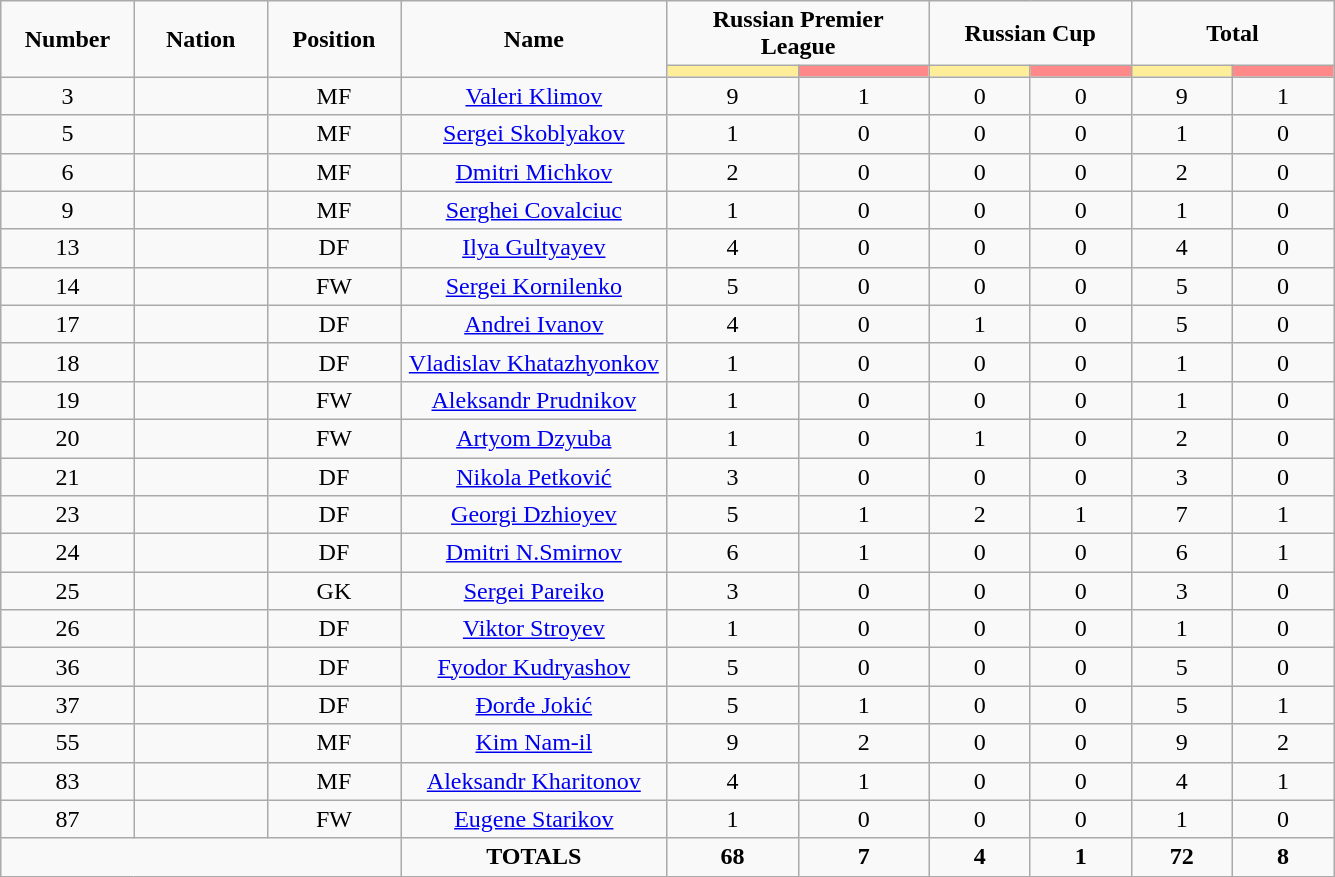<table class="wikitable" style="font-size: 100%; text-align: center;">
<tr>
<td rowspan="2" width="10%" align="center"><strong>Number</strong></td>
<td rowspan="2" width="10%" align="center"><strong>Nation</strong></td>
<td rowspan="2" width="10%" align="center"><strong>Position</strong></td>
<td rowspan="2" width="20%" align="center"><strong>Name</strong></td>
<td colspan="2" align="center"><strong>Russian Premier League</strong></td>
<td colspan="2" align="center"><strong>Russian Cup</strong></td>
<td colspan="2" align="center"><strong>Total</strong></td>
</tr>
<tr>
<th width=80 style="background: #FFEE99"></th>
<th width=80 style="background: #FF8888"></th>
<th width=60 style="background: #FFEE99"></th>
<th width=60 style="background: #FF8888"></th>
<th width=60 style="background: #FFEE99"></th>
<th width=60 style="background: #FF8888"></th>
</tr>
<tr>
<td>3</td>
<td></td>
<td>MF</td>
<td><a href='#'>Valeri Klimov</a></td>
<td>9</td>
<td>1</td>
<td>0</td>
<td>0</td>
<td>9</td>
<td>1</td>
</tr>
<tr>
<td>5</td>
<td></td>
<td>MF</td>
<td><a href='#'>Sergei Skoblyakov</a></td>
<td>1</td>
<td>0</td>
<td>0</td>
<td>0</td>
<td>1</td>
<td>0</td>
</tr>
<tr>
<td>6</td>
<td></td>
<td>MF</td>
<td><a href='#'>Dmitri Michkov</a></td>
<td>2</td>
<td>0</td>
<td>0</td>
<td>0</td>
<td>2</td>
<td>0</td>
</tr>
<tr>
<td>9</td>
<td></td>
<td>MF</td>
<td><a href='#'>Serghei Covalciuc</a></td>
<td>1</td>
<td>0</td>
<td>0</td>
<td>0</td>
<td>1</td>
<td>0</td>
</tr>
<tr>
<td>13</td>
<td></td>
<td>DF</td>
<td><a href='#'>Ilya Gultyayev</a></td>
<td>4</td>
<td>0</td>
<td>0</td>
<td>0</td>
<td>4</td>
<td>0</td>
</tr>
<tr>
<td>14</td>
<td></td>
<td>FW</td>
<td><a href='#'>Sergei Kornilenko</a></td>
<td>5</td>
<td>0</td>
<td>0</td>
<td>0</td>
<td>5</td>
<td>0</td>
</tr>
<tr>
<td>17</td>
<td></td>
<td>DF</td>
<td><a href='#'>Andrei Ivanov</a></td>
<td>4</td>
<td>0</td>
<td>1</td>
<td>0</td>
<td>5</td>
<td>0</td>
</tr>
<tr>
<td>18</td>
<td></td>
<td>DF</td>
<td><a href='#'>Vladislav Khatazhyonkov</a></td>
<td>1</td>
<td>0</td>
<td>0</td>
<td>0</td>
<td>1</td>
<td>0</td>
</tr>
<tr>
<td>19</td>
<td></td>
<td>FW</td>
<td><a href='#'>Aleksandr Prudnikov</a></td>
<td>1</td>
<td>0</td>
<td>0</td>
<td>0</td>
<td>1</td>
<td>0</td>
</tr>
<tr>
<td>20</td>
<td></td>
<td>FW</td>
<td><a href='#'>Artyom Dzyuba</a></td>
<td>1</td>
<td>0</td>
<td>1</td>
<td>0</td>
<td>2</td>
<td>0</td>
</tr>
<tr>
<td>21</td>
<td></td>
<td>DF</td>
<td><a href='#'>Nikola Petković</a></td>
<td>3</td>
<td>0</td>
<td>0</td>
<td>0</td>
<td>3</td>
<td>0</td>
</tr>
<tr>
<td>23</td>
<td></td>
<td>DF</td>
<td><a href='#'>Georgi Dzhioyev</a></td>
<td>5</td>
<td>1</td>
<td>2</td>
<td>1</td>
<td>7</td>
<td>1</td>
</tr>
<tr>
<td>24</td>
<td></td>
<td>DF</td>
<td><a href='#'>Dmitri N.Smirnov</a></td>
<td>6</td>
<td>1</td>
<td>0</td>
<td>0</td>
<td>6</td>
<td>1</td>
</tr>
<tr>
<td>25</td>
<td></td>
<td>GK</td>
<td><a href='#'>Sergei Pareiko</a></td>
<td>3</td>
<td>0</td>
<td>0</td>
<td>0</td>
<td>3</td>
<td>0</td>
</tr>
<tr>
<td>26</td>
<td></td>
<td>DF</td>
<td><a href='#'>Viktor Stroyev</a></td>
<td>1</td>
<td>0</td>
<td>0</td>
<td>0</td>
<td>1</td>
<td>0</td>
</tr>
<tr>
<td>36</td>
<td></td>
<td>DF</td>
<td><a href='#'>Fyodor Kudryashov</a></td>
<td>5</td>
<td>0</td>
<td>0</td>
<td>0</td>
<td>5</td>
<td>0</td>
</tr>
<tr>
<td>37</td>
<td></td>
<td>DF</td>
<td><a href='#'>Đorđe Jokić</a></td>
<td>5</td>
<td>1</td>
<td>0</td>
<td>0</td>
<td>5</td>
<td>1</td>
</tr>
<tr>
<td>55</td>
<td></td>
<td>MF</td>
<td><a href='#'>Kim Nam-il</a></td>
<td>9</td>
<td>2</td>
<td>0</td>
<td>0</td>
<td>9</td>
<td>2</td>
</tr>
<tr>
<td>83</td>
<td></td>
<td>MF</td>
<td><a href='#'>Aleksandr Kharitonov</a></td>
<td>4</td>
<td>1</td>
<td>0</td>
<td>0</td>
<td>4</td>
<td>1</td>
</tr>
<tr>
<td>87</td>
<td></td>
<td>FW</td>
<td><a href='#'>Eugene Starikov</a></td>
<td>1</td>
<td>0</td>
<td>0</td>
<td>0</td>
<td>1</td>
<td>0</td>
</tr>
<tr>
<td colspan="3"></td>
<td><strong>TOTALS</strong></td>
<td><strong>68</strong></td>
<td><strong>7</strong></td>
<td><strong>4</strong></td>
<td><strong>1</strong></td>
<td><strong>72</strong></td>
<td><strong>8</strong></td>
</tr>
</table>
